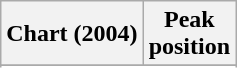<table class="wikitable sortable plainrowheaders" style="text-align:center">
<tr>
<th scope="col">Chart (2004)</th>
<th scope="col">Peak<br>position</th>
</tr>
<tr>
</tr>
<tr>
</tr>
<tr>
</tr>
<tr>
</tr>
</table>
